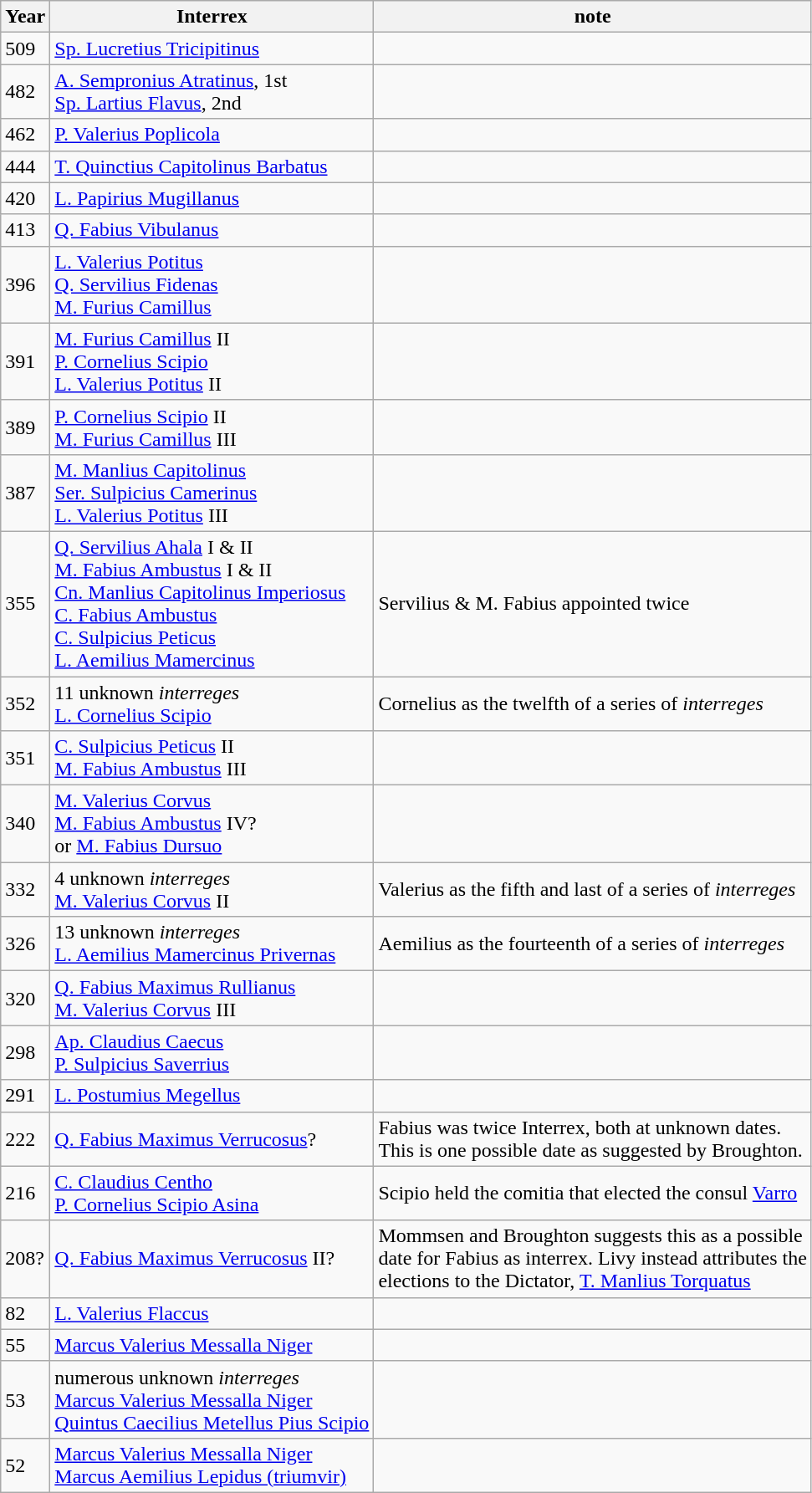<table class="wikitable">
<tr>
<th>Year</th>
<th>Interrex</th>
<th>note</th>
</tr>
<tr>
<td>509</td>
<td><a href='#'>Sp. Lucretius Tricipitinus</a></td>
<td></td>
</tr>
<tr>
<td>482</td>
<td><a href='#'>A. Sempronius Atratinus</a>, 1st<br><a href='#'>Sp. Lartius Flavus</a>, 2nd</td>
<td></td>
</tr>
<tr>
<td>462</td>
<td><a href='#'>P. Valerius Poplicola</a></td>
<td></td>
</tr>
<tr>
<td>444</td>
<td><a href='#'>T. Quinctius Capitolinus Barbatus</a></td>
<td></td>
</tr>
<tr>
<td>420</td>
<td><a href='#'>L. Papirius Mugillanus</a></td>
<td></td>
</tr>
<tr>
<td>413</td>
<td><a href='#'>Q. Fabius Vibulanus</a></td>
<td></td>
</tr>
<tr>
<td>396</td>
<td><a href='#'>L. Valerius Potitus</a><br><a href='#'>Q. Servilius Fidenas</a><br><a href='#'>M. Furius Camillus</a></td>
<td></td>
</tr>
<tr>
<td>391</td>
<td><a href='#'>M. Furius Camillus</a> II<br><a href='#'>P. Cornelius Scipio</a><br><a href='#'>L. Valerius Potitus</a> II</td>
<td></td>
</tr>
<tr>
<td>389</td>
<td><a href='#'>P. Cornelius Scipio</a> II<br><a href='#'>M. Furius Camillus</a> III</td>
<td></td>
</tr>
<tr>
<td>387</td>
<td><a href='#'>M. Manlius Capitolinus</a><br><a href='#'>Ser. Sulpicius Camerinus</a><br><a href='#'>L. Valerius Potitus</a> III</td>
<td></td>
</tr>
<tr>
<td>355</td>
<td><a href='#'>Q. Servilius Ahala</a> I & II<br><a href='#'>M. Fabius Ambustus</a> I & II<br><a href='#'>Cn. Manlius Capitolinus Imperiosus</a><br><a href='#'>C. Fabius Ambustus</a><br><a href='#'>C. Sulpicius Peticus</a><br><a href='#'>L. Aemilius Mamercinus</a></td>
<td>Servilius & M. Fabius appointed twice</td>
</tr>
<tr>
<td>352</td>
<td>11 unknown <em>interreges</em><br><a href='#'>L. Cornelius Scipio</a></td>
<td>Cornelius as the twelfth of a series of <em>interreges</em></td>
</tr>
<tr>
<td>351</td>
<td><a href='#'>C. Sulpicius Peticus</a> II<br><a href='#'>M. Fabius Ambustus</a> III</td>
<td></td>
</tr>
<tr>
<td>340</td>
<td><a href='#'>M. Valerius Corvus</a><br><a href='#'>M. Fabius Ambustus</a> IV?<br>or <a href='#'>M. Fabius Dursuo</a></td>
<td></td>
</tr>
<tr>
<td>332</td>
<td>4 unknown <em>interreges</em><br><a href='#'>M. Valerius Corvus</a> II</td>
<td>Valerius as the fifth and last of a series of <em>interreges</em></td>
</tr>
<tr>
<td>326</td>
<td>13 unknown <em>interreges</em><br><a href='#'>L. Aemilius Mamercinus Privernas</a></td>
<td>Aemilius as the fourteenth of a series of <em>interreges</em></td>
</tr>
<tr>
<td>320</td>
<td><a href='#'>Q. Fabius Maximus Rullianus</a><br><a href='#'>M. Valerius Corvus</a> III</td>
<td></td>
</tr>
<tr>
<td>298</td>
<td><a href='#'>Ap. Claudius Caecus</a><br><a href='#'>P. Sulpicius Saverrius</a></td>
<td></td>
</tr>
<tr>
<td>291</td>
<td><a href='#'>L. Postumius Megellus</a></td>
<td></td>
</tr>
<tr>
<td>222</td>
<td><a href='#'>Q. Fabius Maximus Verrucosus</a>?</td>
<td>Fabius was twice Interrex, both at unknown dates.<br>This is one possible date as suggested by Broughton.</td>
</tr>
<tr>
<td>216</td>
<td><a href='#'>C. Claudius Centho</a><br><a href='#'>P. Cornelius Scipio Asina</a></td>
<td>Scipio held the comitia that elected the consul <a href='#'>Varro</a></td>
</tr>
<tr>
<td>208?</td>
<td><a href='#'>Q. Fabius Maximus Verrucosus</a> II?</td>
<td>Mommsen and Broughton suggests this as a possible<br>date for Fabius as interrex. Livy instead attributes the<br>elections to the Dictator, <a href='#'>T. Manlius Torquatus</a></td>
</tr>
<tr>
<td>82</td>
<td><a href='#'>L. Valerius Flaccus</a></td>
<td></td>
</tr>
<tr>
<td>55</td>
<td><a href='#'>Marcus Valerius Messalla Niger</a></td>
<td></td>
</tr>
<tr>
<td>53</td>
<td>numerous unknown <em>interreges</em><br><a href='#'>Marcus Valerius Messalla Niger</a><br><a href='#'>Quintus Caecilius Metellus Pius Scipio</a></td>
</tr>
<tr>
<td>52</td>
<td><a href='#'>Marcus Valerius Messalla Niger</a><br><a href='#'>Marcus Aemilius Lepidus (triumvir)</a></td>
<td></td>
</tr>
</table>
